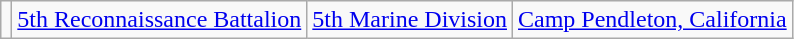<table class="wikitable" style="text-align:center;">
<tr>
<td></td>
<td><a href='#'>5th Reconnaissance Battalion</a></td>
<td><a href='#'>5th Marine Division</a></td>
<td><a href='#'>Camp Pendleton, California</a></td>
</tr>
</table>
